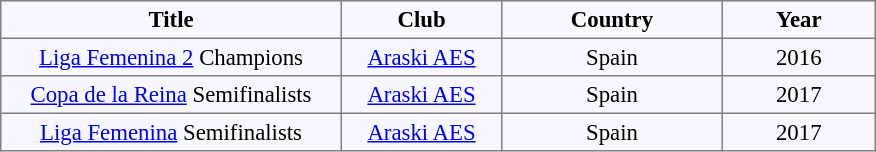<table align="center" bgcolor="#f7f8ff" cellpadding="3" cellspacing="0" border="1" style="font-size: 95%; border: gray solid 1px; border-collapse: collapse;">
<tr>
<th width="220">Title</th>
<th width="100">Club</th>
<th width="140">Country</th>
<th width="95">Year</th>
</tr>
<tr align="center">
<td><a href='#'>Liga Femenina 2</a> Champions</td>
<td><a href='#'>Araski AES</a></td>
<td>Spain</td>
<td>2016</td>
</tr>
<tr align="center">
<td><a href='#'>Copa de la Reina</a> Semifinalists</td>
<td><a href='#'>Araski AES</a></td>
<td>Spain</td>
<td>2017</td>
</tr>
<tr align="center">
<td><a href='#'>Liga Femenina</a> Semifinalists</td>
<td><a href='#'>Araski AES</a></td>
<td>Spain</td>
<td>2017</td>
</tr>
</table>
